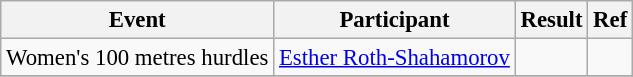<table class="wikitable" style="font-size: 95%;">
<tr>
<th>Event</th>
<th>Participant</th>
<th>Result</th>
<th>Ref</th>
</tr>
<tr>
<td>Women's 100 metres hurdles</td>
<td><a href='#'>Esther Roth-Shahamorov</a></td>
<td></td>
<td></td>
</tr>
<tr>
</tr>
</table>
